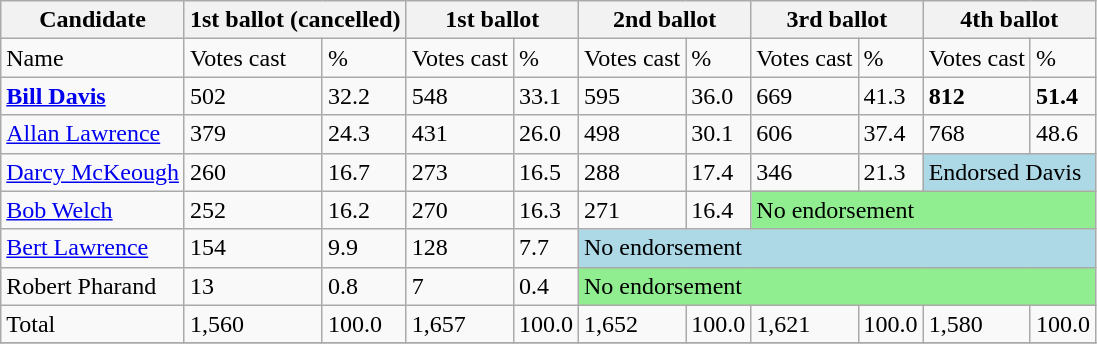<table class="wikitable">
<tr>
<th colspan = "1">Candidate</th>
<th colspan = "2">1st ballot (cancelled)</th>
<th colspan = "2">1st ballot</th>
<th colspan = "2">2nd ballot</th>
<th colspan = "2">3rd ballot</th>
<th colspan = "2">4th ballot</th>
</tr>
<tr>
<td>Name</td>
<td>Votes cast</td>
<td>%</td>
<td>Votes cast</td>
<td>%</td>
<td>Votes cast</td>
<td>%</td>
<td>Votes cast</td>
<td>%</td>
<td>Votes cast</td>
<td>%</td>
</tr>
<tr>
<td><strong><a href='#'>Bill Davis</a></strong></td>
<td>502</td>
<td>32.2</td>
<td>548</td>
<td>33.1</td>
<td>595</td>
<td>36.0</td>
<td>669</td>
<td>41.3</td>
<td><strong>812</strong></td>
<td><strong>51.4</strong></td>
</tr>
<tr>
<td><a href='#'>Allan Lawrence</a></td>
<td>379</td>
<td>24.3</td>
<td>431</td>
<td>26.0</td>
<td>498</td>
<td>30.1</td>
<td>606</td>
<td>37.4</td>
<td>768</td>
<td>48.6</td>
</tr>
<tr>
<td><a href='#'>Darcy McKeough</a></td>
<td>260</td>
<td>16.7</td>
<td>273</td>
<td>16.5</td>
<td>288</td>
<td>17.4</td>
<td>346</td>
<td>21.3</td>
<td style="text-align:left;background:lightblue" colspan = "2">Endorsed Davis</td>
</tr>
<tr>
<td><a href='#'>Bob Welch</a></td>
<td>252</td>
<td>16.2</td>
<td>270</td>
<td>16.3</td>
<td>271</td>
<td>16.4</td>
<td style="text-align:left;background:lightgreen" colspan = "4">No endorsement</td>
</tr>
<tr>
<td><a href='#'>Bert Lawrence</a></td>
<td>154</td>
<td>9.9</td>
<td>128</td>
<td>7.7</td>
<td style="text-align:left;background:lightblue" colspan = "6">No endorsement</td>
</tr>
<tr>
<td>Robert Pharand</td>
<td>13</td>
<td>0.8</td>
<td>7</td>
<td>0.4</td>
<td style="text-align:left;background:lightgreen" colspan = "6">No endorsement</td>
</tr>
<tr>
<td>Total</td>
<td>1,560</td>
<td>100.0</td>
<td>1,657</td>
<td>100.0</td>
<td>1,652</td>
<td>100.0</td>
<td>1,621</td>
<td>100.0</td>
<td>1,580</td>
<td>100.0</td>
</tr>
<tr>
</tr>
</table>
